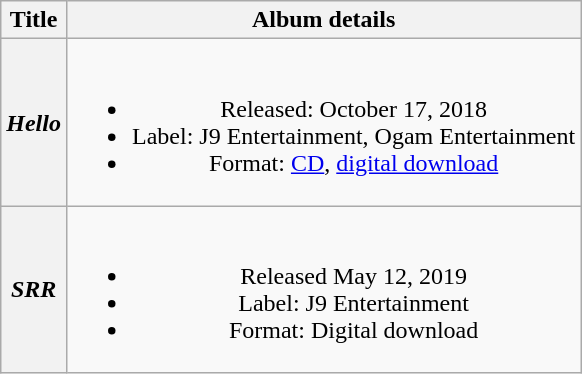<table class="wikitable plainrowheaders" style="text-align:center;">
<tr>
<th scope="col">Title</th>
<th scope="col">Album details</th>
</tr>
<tr>
<th scope="row"><em>Hello</em></th>
<td><br><ul><li>Released: October 17, 2018</li><li>Label: J9 Entertainment, Ogam Entertainment</li><li>Format: <a href='#'>CD</a>, <a href='#'>digital download</a></li></ul></td>
</tr>
<tr>
<th scope="row"><em>SRR</em></th>
<td><br><ul><li>Released May 12, 2019</li><li>Label: J9 Entertainment</li><li>Format: Digital download</li></ul></td>
</tr>
</table>
